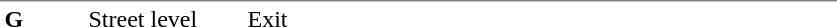<table table border=0 cellspacing=0 cellpadding=3>
<tr>
<td style="border-top:solid 1px gray;" width=50 valign=top><strong>G</strong></td>
<td style="border-top:solid 1px gray;" width=100 valign=top>Street level</td>
<td style="border-top:solid 1px gray;" width=390 valign=top>Exit</td>
</tr>
</table>
